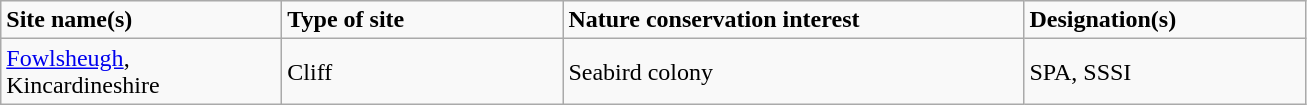<table class=wikitable>
<tr>
<td style="width:180px"><strong>Site name(s)</strong></td>
<td style="width:180px"><strong>Type of site</strong></td>
<td style="width:300px"><strong>Nature conservation interest</strong></td>
<td style="width:180px"><strong>Designation(s)</strong></td>
</tr>
<tr>
<td><a href='#'>Fowlsheugh</a>, Kincardineshire</td>
<td>Cliff</td>
<td>Seabird colony</td>
<td>SPA, SSSI</td>
</tr>
</table>
